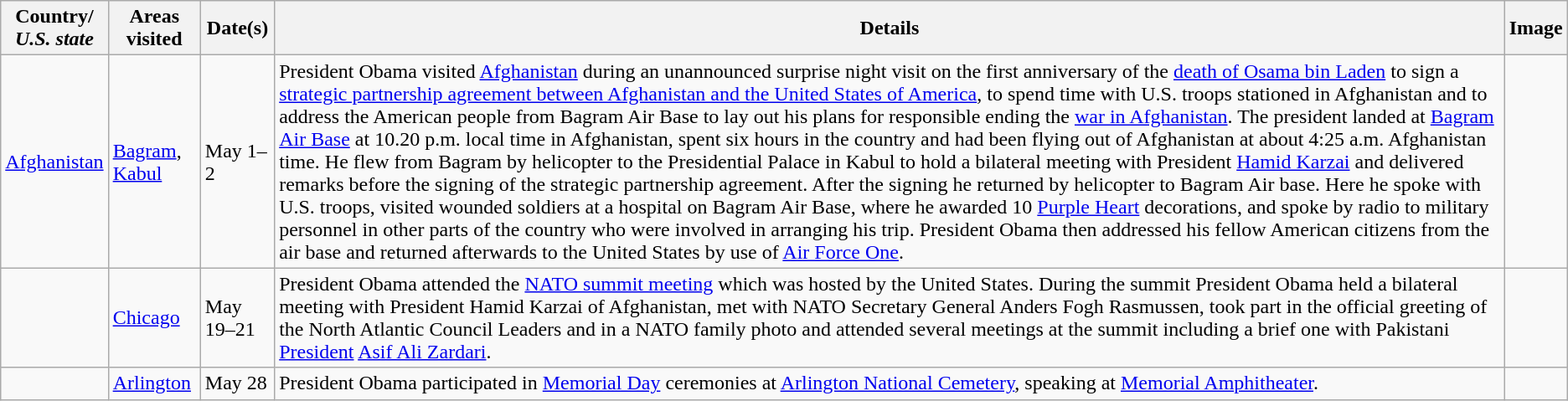<table class="wikitable">
<tr>
<th>Country/<br><em>U.S. state</em></th>
<th>Areas visited</th>
<th>Date(s)</th>
<th>Details</th>
<th>Image</th>
</tr>
<tr>
<td> <a href='#'>Afghanistan</a></td>
<td><a href='#'>Bagram</a>, <a href='#'>Kabul</a></td>
<td>May 1–2 </td>
<td>President Obama visited <a href='#'>Afghanistan</a> during an unannounced surprise night visit on the first anniversary of the <a href='#'>death of Osama bin Laden</a> to sign a <a href='#'>strategic partnership agreement between Afghanistan and the United States of America</a>, to spend time with U.S. troops stationed in Afghanistan and to address the American people from Bagram Air Base to lay out his plans for responsible ending the <a href='#'>war in Afghanistan</a>. The president landed at <a href='#'>Bagram Air Base</a> at 10.20 p.m. local time in Afghanistan, spent six hours in the country and had been flying out of Afghanistan at about 4:25 a.m. Afghanistan time. He flew from Bagram by helicopter to the Presidential Palace in Kabul to hold a bilateral meeting with President <a href='#'>Hamid Karzai</a> and delivered remarks before the signing of the strategic partnership agreement. After the signing he returned by helicopter to Bagram Air base. Here he spoke with U.S. troops, visited wounded soldiers at a hospital on Bagram Air Base, where he awarded 10 <a href='#'>Purple Heart</a> decorations, and spoke by radio to military personnel in other parts of the country who were involved in arranging his trip. President Obama then addressed his fellow American citizens from the air base and returned afterwards to the United States by use of <a href='#'>Air Force One</a>.</td>
<td></td>
</tr>
<tr>
<td><em></em></td>
<td><a href='#'>Chicago</a></td>
<td>May 19–21</td>
<td>President Obama attended the <a href='#'>NATO summit meeting</a> which was hosted by the United States. During the summit President Obama held a bilateral meeting with President Hamid Karzai of Afghanistan, met with NATO Secretary General Anders Fogh Rasmussen, took part in the official greeting of the North Atlantic Council Leaders and in a NATO family photo and attended several meetings at the summit including a brief one with Pakistani <a href='#'>President</a> <a href='#'>Asif Ali Zardari</a>.</td>
<td></td>
</tr>
<tr>
<td><em></em></td>
<td><a href='#'>Arlington</a></td>
<td>May 28</td>
<td>President Obama participated in <a href='#'>Memorial Day</a> ceremonies at <a href='#'>Arlington National Cemetery</a>, speaking at <a href='#'>Memorial Amphitheater</a>.</td>
<td></td>
</tr>
</table>
